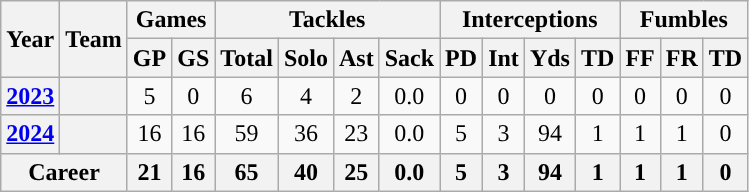<table class="wikitable" style="text-align:center;">
<tr>
<th rowspan="2">Year</th>
<th rowspan="2">Team</th>
<th colspan="2">Games</th>
<th colspan="4">Tackles</th>
<th colspan="4">Interceptions</th>
<th colspan="3">Fumbles</th>
</tr>
<tr>
<th>GP</th>
<th>GS</th>
<th>Total</th>
<th>Solo</th>
<th>Ast</th>
<th>Sack</th>
<th>PD</th>
<th>Int</th>
<th>Yds</th>
<th>TD</th>
<th>FF</th>
<th>FR</th>
<th>TD</th>
</tr>
<tr>
<th><a href='#'>2023</a></th>
<th><a href='#'></a></th>
<td>5</td>
<td>0</td>
<td>6</td>
<td>4</td>
<td>2</td>
<td>0.0</td>
<td>0</td>
<td>0</td>
<td>0</td>
<td>0</td>
<td>0</td>
<td>0</td>
<td>0</td>
</tr>
<tr>
<th><a href='#'>2024</a></th>
<th><a href='#'></a></th>
<td>16</td>
<td>16</td>
<td>59</td>
<td>36</td>
<td>23</td>
<td>0.0</td>
<td>5</td>
<td>3</td>
<td>94</td>
<td>1</td>
<td>1</td>
<td>1</td>
<td>0</td>
</tr>
<tr>
<th align=center colspan="2">Career</th>
<th>21</th>
<th>16</th>
<th>65</th>
<th>40</th>
<th>25</th>
<th>0.0</th>
<th>5</th>
<th>3</th>
<th>94</th>
<th>1</th>
<th>1</th>
<th>1</th>
<th>0</th>
</tr>
</table>
